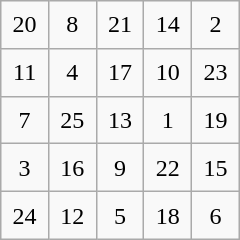<table class="wikitable" style="margin-left:auto;margin-right:auto;text-align:center;width:10em;height:10em;table-layout:fixed;">
<tr>
<td>20</td>
<td>8</td>
<td>21</td>
<td>14</td>
<td>2</td>
</tr>
<tr>
<td>11</td>
<td>4</td>
<td>17</td>
<td>10</td>
<td>23</td>
</tr>
<tr>
<td>7</td>
<td>25</td>
<td>13</td>
<td>1</td>
<td>19</td>
</tr>
<tr>
<td>3</td>
<td>16</td>
<td>9</td>
<td>22</td>
<td>15</td>
</tr>
<tr>
<td>24</td>
<td>12</td>
<td>5</td>
<td>18</td>
<td>6</td>
</tr>
</table>
